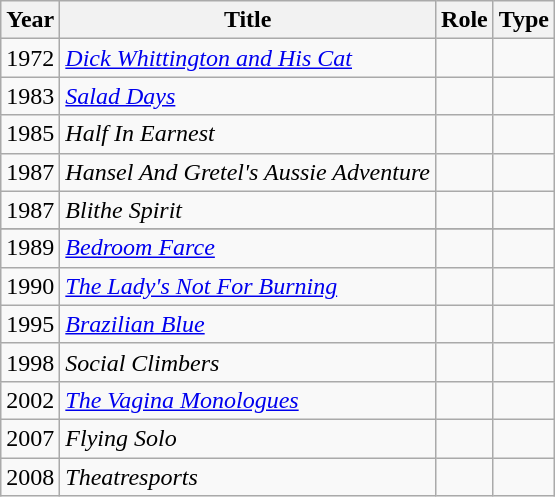<table class="wikitable">
<tr>
<th>Year</th>
<th>Title</th>
<th>Role</th>
<th>Type</th>
</tr>
<tr>
<td>1972</td>
<td><em><a href='#'>Dick Whittington and His Cat</a></em></td>
<td></td>
<td></td>
</tr>
<tr>
<td>1983</td>
<td><em><a href='#'>Salad Days</a></em></td>
<td></td>
<td></td>
</tr>
<tr>
<td>1985</td>
<td><em>Half In Earnest</em></td>
<td></td>
<td></td>
</tr>
<tr>
<td>1987</td>
<td><em>Hansel And Gretel's Aussie Adventure</em></td>
<td></td>
<td></td>
</tr>
<tr>
<td>1987</td>
<td><em>Blithe Spirit</em></td>
<td></td>
<td></td>
</tr>
<tr>
</tr>
<tr>
<td>1989</td>
<td><em><a href='#'>Bedroom Farce</a></em></td>
<td></td>
<td></td>
</tr>
<tr>
<td>1990</td>
<td><em><a href='#'>The Lady's Not For Burning</a></em></td>
<td></td>
<td></td>
</tr>
<tr>
<td>1995</td>
<td><em><a href='#'>Brazilian Blue</a></em></td>
<td></td>
<td></td>
</tr>
<tr>
<td>1998</td>
<td><em>Social Climbers</em></td>
<td></td>
<td></td>
</tr>
<tr>
<td>2002</td>
<td><em><a href='#'>The Vagina Monologues</a></em></td>
<td></td>
<td></td>
</tr>
<tr>
<td>2007</td>
<td><em>Flying Solo</em></td>
<td></td>
<td></td>
</tr>
<tr>
<td>2008</td>
<td><em>Theatresports</em></td>
<td></td>
<td></td>
</tr>
</table>
